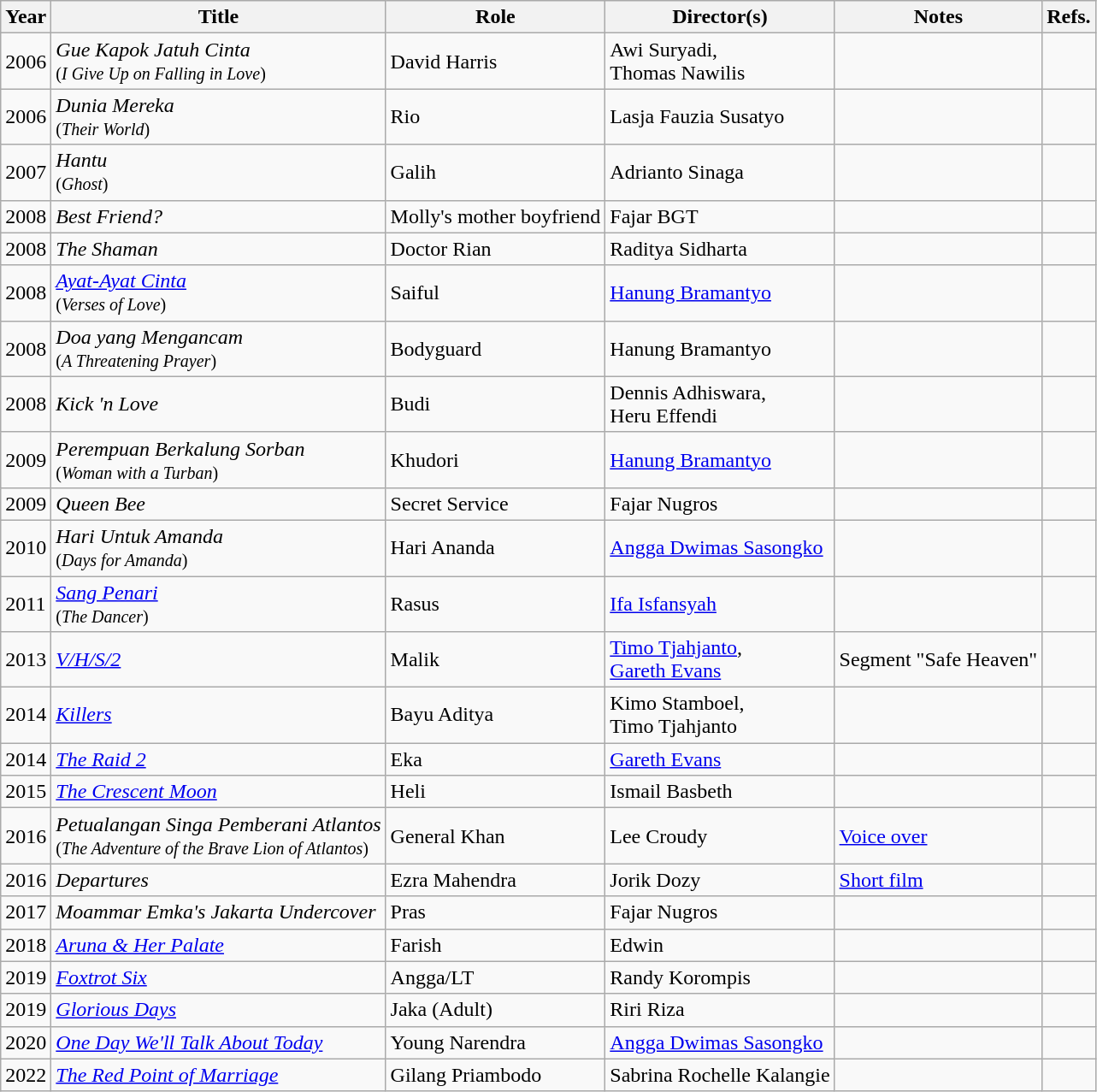<table class="wikitable sortable">
<tr>
<th>Year</th>
<th>Title</th>
<th>Role</th>
<th>Director(s)</th>
<th class="unsortable">Notes</th>
<th class="unsortable">Refs.</th>
</tr>
<tr>
<td>2006</td>
<td><em>Gue Kapok Jatuh Cinta</em> <br><small>(<em>I Give Up on Falling in Love</em>)</small></td>
<td>David Harris</td>
<td>Awi Suryadi,<br>Thomas Nawilis</td>
<td></td>
<td align="center"></td>
</tr>
<tr>
<td>2006</td>
<td><em>Dunia Mereka</em> <br><small>(<em>Their World</em>)</small></td>
<td>Rio</td>
<td>Lasja Fauzia Susatyo</td>
<td></td>
<td align="center"></td>
</tr>
<tr>
<td>2007</td>
<td><em>Hantu</em> <br><small>(<em>Ghost</em>)</small></td>
<td>Galih</td>
<td>Adrianto Sinaga</td>
<td></td>
<td align="center"></td>
</tr>
<tr>
<td>2008</td>
<td><em>Best Friend?</em></td>
<td>Molly's mother boyfriend</td>
<td>Fajar BGT</td>
<td></td>
<td align="center"></td>
</tr>
<tr>
<td>2008</td>
<td><em>The Shaman</em></td>
<td>Doctor Rian</td>
<td>Raditya Sidharta</td>
<td></td>
<td align="center"></td>
</tr>
<tr>
<td>2008</td>
<td><em><a href='#'>Ayat-Ayat Cinta</a></em> <br><small>(<em>Verses of Love</em>)</small></td>
<td>Saiful</td>
<td><a href='#'>Hanung Bramantyo</a></td>
<td></td>
<td align="center"></td>
</tr>
<tr>
<td>2008</td>
<td><em>Doa yang Mengancam</em> <br><small>(<em>A Threatening Prayer</em>)</small></td>
<td>Bodyguard</td>
<td>Hanung Bramantyo</td>
<td></td>
<td align="center"></td>
</tr>
<tr>
<td>2008</td>
<td><em>Kick 'n Love</em></td>
<td>Budi</td>
<td>Dennis Adhiswara,<br>Heru Effendi</td>
<td></td>
<td align="center"></td>
</tr>
<tr>
<td>2009</td>
<td><em>Perempuan Berkalung Sorban</em> <br><small>(<em>Woman with a Turban</em>)</small></td>
<td>Khudori</td>
<td><a href='#'>Hanung Bramantyo</a></td>
<td></td>
<td align="center"></td>
</tr>
<tr>
<td>2009</td>
<td><em>Queen Bee</em></td>
<td>Secret Service</td>
<td>Fajar Nugros</td>
<td></td>
<td align="center"></td>
</tr>
<tr>
<td>2010</td>
<td><em>Hari Untuk Amanda</em> <br><small>(<em>Days for Amanda</em>)</small></td>
<td>Hari Ananda</td>
<td><a href='#'>Angga Dwimas Sasongko</a></td>
<td></td>
<td align="center"></td>
</tr>
<tr>
<td>2011</td>
<td><em><a href='#'>Sang Penari</a></em> <br><small>(<em>The Dancer</em>)</small></td>
<td>Rasus</td>
<td><a href='#'>Ifa Isfansyah</a></td>
<td></td>
<td align="center"></td>
</tr>
<tr>
<td>2013</td>
<td><em><a href='#'>V/H/S/2</a></em></td>
<td>Malik</td>
<td><a href='#'>Timo Tjahjanto</a>, <br><a href='#'>Gareth Evans</a></td>
<td>Segment "Safe Heaven"</td>
<td align="center"></td>
</tr>
<tr>
<td>2014</td>
<td><em><a href='#'>Killers</a></em></td>
<td>Bayu Aditya</td>
<td>Kimo Stamboel,<br>Timo Tjahjanto</td>
<td></td>
<td align="center"></td>
</tr>
<tr>
<td>2014</td>
<td><em><a href='#'>The Raid 2</a></em></td>
<td>Eka</td>
<td><a href='#'>Gareth Evans</a></td>
<td></td>
<td align="center"></td>
</tr>
<tr>
<td>2015</td>
<td><em><a href='#'>The Crescent Moon</a></em></td>
<td>Heli</td>
<td>Ismail Basbeth</td>
<td></td>
<td align="center"></td>
</tr>
<tr>
<td>2016</td>
<td><em>Petualangan Singa Pemberani Atlantos</em> <br><small>(<em>The Adventure of the Brave Lion of Atlantos</em>)</small></td>
<td>General Khan</td>
<td>Lee Croudy</td>
<td><a href='#'>Voice over</a></td>
<td align="center"></td>
</tr>
<tr>
<td>2016</td>
<td><em>Departures</em></td>
<td>Ezra Mahendra</td>
<td>Jorik Dozy</td>
<td><a href='#'>Short film</a></td>
<td align="center"></td>
</tr>
<tr>
<td>2017</td>
<td><em>Moammar Emka's Jakarta Undercover</em></td>
<td>Pras</td>
<td>Fajar Nugros</td>
<td></td>
<td align="center"></td>
</tr>
<tr>
<td>2018</td>
<td><em><a href='#'>Aruna & Her Palate</a></em></td>
<td>Farish</td>
<td>Edwin</td>
<td></td>
<td></td>
</tr>
<tr>
<td>2019</td>
<td><em><a href='#'>Foxtrot Six</a></em></td>
<td>Angga/LT</td>
<td>Randy Korompis</td>
<td></td>
<td align="center"><br></td>
</tr>
<tr>
<td>2019</td>
<td><em><a href='#'>Glorious Days</a></em></td>
<td>Jaka (Adult)</td>
<td>Riri Riza</td>
<td></td>
<td></td>
</tr>
<tr>
<td>2020</td>
<td><em><a href='#'>One Day We'll Talk About Today</a></em></td>
<td>Young Narendra</td>
<td><a href='#'>Angga Dwimas Sasongko</a></td>
<td></td>
<td></td>
</tr>
<tr>
<td>2022</td>
<td><em><a href='#'>The Red Point of Marriage</a></em></td>
<td>Gilang Priambodo</td>
<td>Sabrina Rochelle Kalangie</td>
<td></td>
<td></td>
</tr>
</table>
